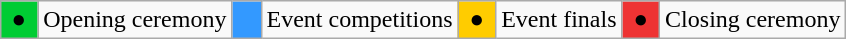<table class="wikitable" style="margin:0.5em auto; position:relative;">
<tr>
<td bgcolor=#00cc33 align=center> ● </td>
<td>Opening ceremony</td>
<td bgcolor=#3399ff align=center>   </td>
<td>Event competitions</td>
<td bgcolor=#ffcc00 align=center> ● </td>
<td>Event finals</td>
<td bgcolor=#ee3333 align=center> ● </td>
<td>Closing ceremony</td>
</tr>
</table>
